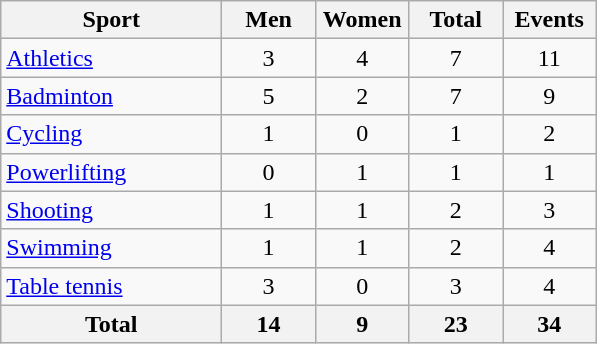<table class="wikitable sortable" style="text-align:center;">
<tr>
<th width=140>Sport</th>
<th width=55>Men</th>
<th width=55>Women</th>
<th width=55>Total</th>
<th width=55>Events</th>
</tr>
<tr>
<td align=left><a href='#'>Athletics</a></td>
<td>3</td>
<td>4</td>
<td>7</td>
<td>11</td>
</tr>
<tr>
<td align=left><a href='#'>Badminton</a></td>
<td>5</td>
<td>2</td>
<td>7</td>
<td>9</td>
</tr>
<tr>
<td align=left><a href='#'>Cycling</a></td>
<td>1</td>
<td>0</td>
<td>1</td>
<td>2</td>
</tr>
<tr>
<td align=left><a href='#'>Powerlifting</a></td>
<td>0</td>
<td>1</td>
<td>1</td>
<td>1</td>
</tr>
<tr>
<td align=left><a href='#'>Shooting</a></td>
<td>1</td>
<td>1</td>
<td>2</td>
<td>3</td>
</tr>
<tr>
<td align=left><a href='#'>Swimming</a></td>
<td>1</td>
<td>1</td>
<td>2</td>
<td>4</td>
</tr>
<tr>
<td align=left><a href='#'>Table tennis</a></td>
<td>3</td>
<td>0</td>
<td>3</td>
<td>4</td>
</tr>
<tr>
<th>Total</th>
<th>14</th>
<th>9</th>
<th>23</th>
<th>34</th>
</tr>
</table>
